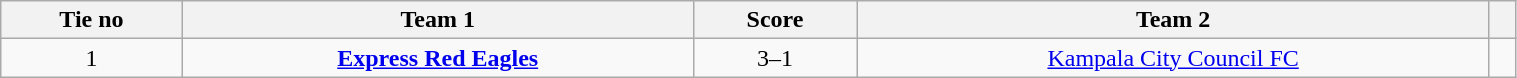<table class="wikitable" style="text-align:center; width:80%; font-size:100%">
<tr>
<th style= width="80px">Tie no</th>
<th style= width="300px">Team 1</th>
<th style= width="80px">Score</th>
<th style= width="300px">Team 2</th>
<th style= width="300px"></th>
</tr>
<tr>
<td>1</td>
<td><strong><a href='#'>Express Red Eagles</a></strong></td>
<td>3–1</td>
<td><a href='#'>Kampala City Council FC</a></td>
<td></td>
</tr>
</table>
